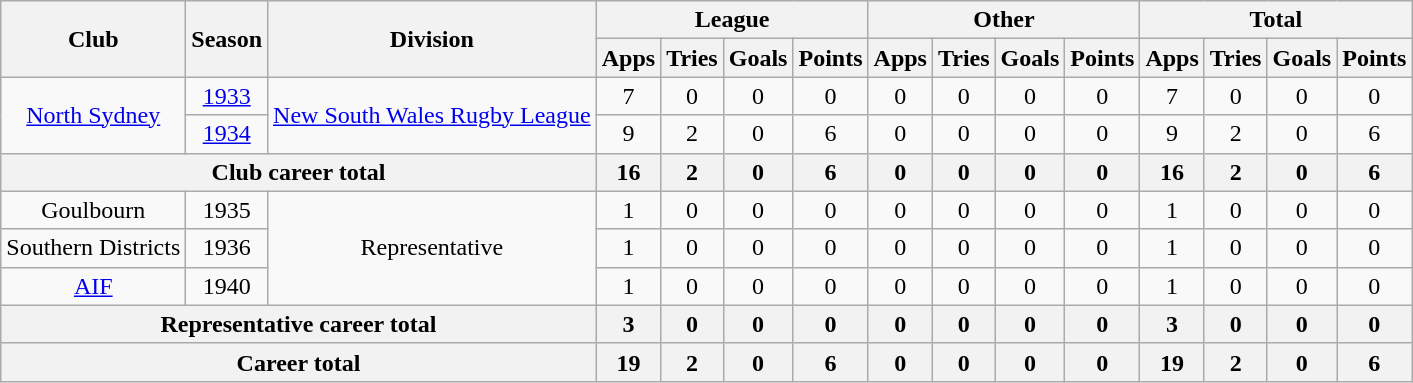<table class="wikitable" style="text-align:center;">
<tr>
<th rowspan="2">Club</th>
<th rowspan="2">Season</th>
<th rowspan="2">Division</th>
<th colspan="4">League</th>
<th colspan="4">Other</th>
<th colspan="4">Total</th>
</tr>
<tr>
<th>Apps</th>
<th>Tries</th>
<th>Goals</th>
<th>Points</th>
<th>Apps</th>
<th>Tries</th>
<th>Goals</th>
<th>Points</th>
<th>Apps</th>
<th>Tries</th>
<th>Goals</th>
<th>Points</th>
</tr>
<tr>
<td rowspan="2"><a href='#'>North Sydney</a></td>
<td><a href='#'>1933</a></td>
<td rowspan="2"><a href='#'>New South Wales Rugby League</a></td>
<td>7</td>
<td>0</td>
<td>0</td>
<td>0</td>
<td>0</td>
<td>0</td>
<td>0</td>
<td>0</td>
<td>7</td>
<td>0</td>
<td>0</td>
<td>0</td>
</tr>
<tr>
<td><a href='#'>1934</a></td>
<td>9</td>
<td>2</td>
<td>0</td>
<td>6</td>
<td>0</td>
<td>0</td>
<td>0</td>
<td>0</td>
<td>9</td>
<td>2</td>
<td>0</td>
<td>6</td>
</tr>
<tr>
<th colspan="3">Club career total</th>
<th>16</th>
<th>2</th>
<th>0</th>
<th>6</th>
<th>0</th>
<th>0</th>
<th>0</th>
<th>0</th>
<th>16</th>
<th>2</th>
<th>0</th>
<th>6</th>
</tr>
<tr>
<td rowspan="1">Goulbourn</td>
<td>1935</td>
<td rowspan="3">Representative</td>
<td>1</td>
<td>0</td>
<td>0</td>
<td>0</td>
<td>0</td>
<td>0</td>
<td>0</td>
<td>0</td>
<td>1</td>
<td>0</td>
<td>0</td>
<td>0</td>
</tr>
<tr>
<td rowspan="1">Southern Districts</td>
<td>1936</td>
<td>1</td>
<td>0</td>
<td>0</td>
<td>0</td>
<td>0</td>
<td>0</td>
<td>0</td>
<td>0</td>
<td>1</td>
<td>0</td>
<td>0</td>
<td>0</td>
</tr>
<tr>
<td rowspan="1"><a href='#'>AIF</a></td>
<td>1940</td>
<td>1</td>
<td>0</td>
<td>0</td>
<td>0</td>
<td>0</td>
<td>0</td>
<td>0</td>
<td>0</td>
<td>1</td>
<td>0</td>
<td>0</td>
<td>0</td>
</tr>
<tr>
<th colspan="3">Representative career total</th>
<th>3</th>
<th>0</th>
<th>0</th>
<th>0</th>
<th>0</th>
<th>0</th>
<th>0</th>
<th>0</th>
<th>3</th>
<th>0</th>
<th>0</th>
<th>0</th>
</tr>
<tr>
<th colspan="3">Career total</th>
<th>19</th>
<th>2</th>
<th>0</th>
<th>6</th>
<th>0</th>
<th>0</th>
<th>0</th>
<th>0</th>
<th>19</th>
<th>2</th>
<th>0</th>
<th>6</th>
</tr>
</table>
